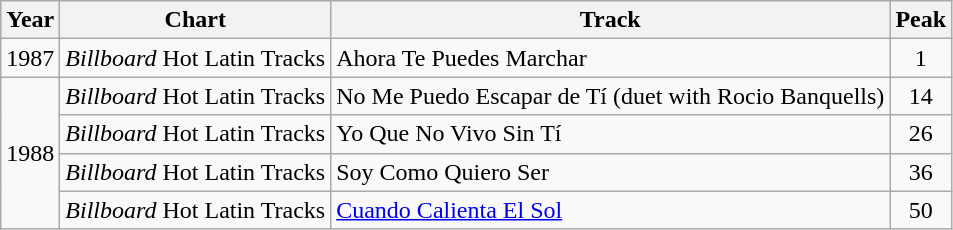<table class="wikitable">
<tr>
<th>Year</th>
<th>Chart</th>
<th>Track</th>
<th>Peak</th>
</tr>
<tr>
<td>1987</td>
<td><em>Billboard</em> Hot Latin Tracks</td>
<td>Ahora Te Puedes Marchar</td>
<td align="center">1</td>
</tr>
<tr>
<td rowspan="4">1988</td>
<td><em>Billboard</em> Hot Latin Tracks</td>
<td>No Me Puedo Escapar de Tí (duet with Rocio Banquells)</td>
<td align="center">14</td>
</tr>
<tr>
<td><em>Billboard</em> Hot Latin Tracks</td>
<td>Yo Que No Vivo Sin Tí</td>
<td align="center">26</td>
</tr>
<tr>
<td><em>Billboard</em> Hot Latin Tracks</td>
<td>Soy Como Quiero Ser</td>
<td align="center">36</td>
</tr>
<tr>
<td><em>Billboard</em> Hot Latin Tracks</td>
<td><a href='#'>Cuando Calienta El Sol</a></td>
<td align="center">50</td>
</tr>
</table>
